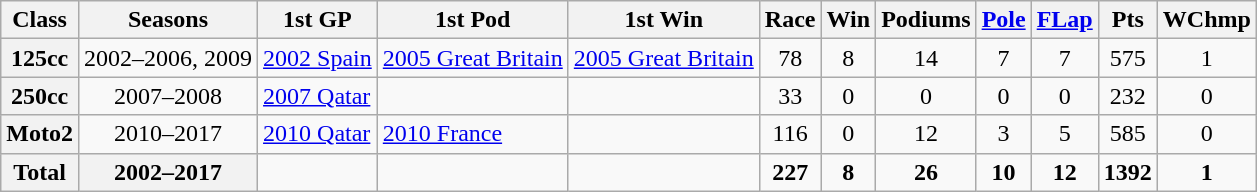<table class="wikitable" style=text-align:center>
<tr>
<th>Class</th>
<th>Seasons</th>
<th>1st GP</th>
<th>1st Pod</th>
<th>1st Win</th>
<th>Race</th>
<th>Win</th>
<th>Podiums</th>
<th><a href='#'>Pole</a></th>
<th><a href='#'>FLap</a></th>
<th>Pts</th>
<th>WChmp</th>
</tr>
<tr>
<th>125cc</th>
<td>2002–2006, 2009</td>
<td align="left"><a href='#'>2002 Spain</a></td>
<td align="left"><a href='#'>2005 Great Britain</a></td>
<td align="left"><a href='#'>2005 Great Britain</a></td>
<td>78</td>
<td>8</td>
<td>14</td>
<td>7</td>
<td>7</td>
<td>575</td>
<td>1</td>
</tr>
<tr>
<th>250cc</th>
<td>2007–2008</td>
<td align="left"><a href='#'>2007 Qatar</a></td>
<td></td>
<td></td>
<td>33</td>
<td>0</td>
<td>0</td>
<td>0</td>
<td>0</td>
<td>232</td>
<td>0</td>
</tr>
<tr>
<th>Moto2</th>
<td>2010–2017</td>
<td align="left"><a href='#'>2010 Qatar</a></td>
<td align="left"><a href='#'>2010 France</a></td>
<td align="left"></td>
<td>116</td>
<td>0</td>
<td>12</td>
<td>3</td>
<td>5</td>
<td>585</td>
<td>0</td>
</tr>
<tr>
<th>Total</th>
<th>2002–2017</th>
<td></td>
<td></td>
<td></td>
<td><strong>227</strong></td>
<td><strong>8</strong></td>
<td><strong>26</strong></td>
<td><strong>10</strong></td>
<td><strong>12</strong></td>
<td><strong>1392</strong></td>
<td><strong>1</strong></td>
</tr>
</table>
